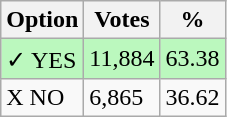<table class="wikitable">
<tr>
<th>Option</th>
<th>Votes</th>
<th>%</th>
</tr>
<tr>
<td style=background:#bbf8be>✓ YES</td>
<td style=background:#bbf8be>11,884</td>
<td style=background:#bbf8be>63.38</td>
</tr>
<tr>
<td>X NO</td>
<td>6,865</td>
<td>36.62</td>
</tr>
</table>
